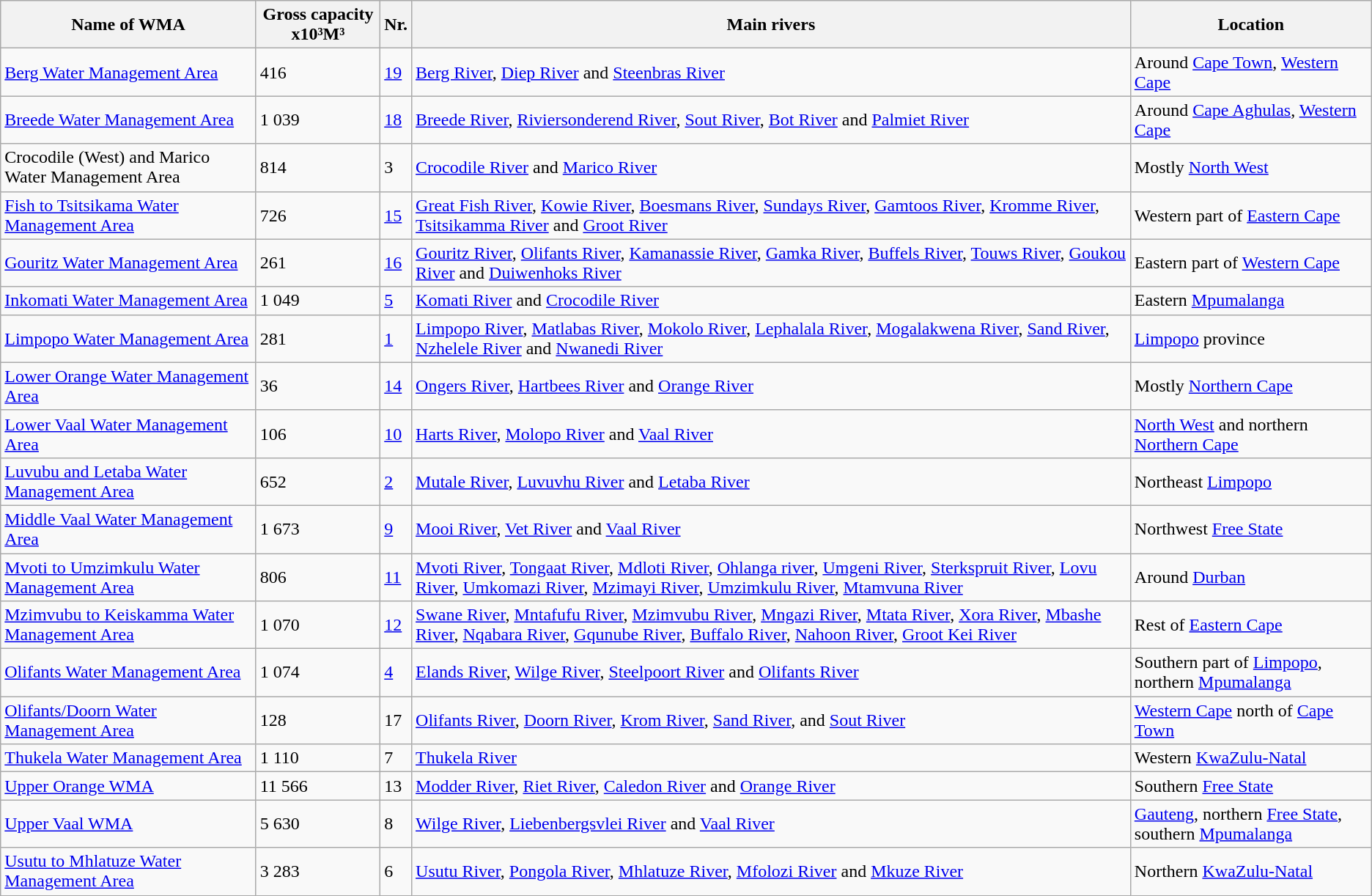<table class="wikitable sortable">
<tr>
<th>Name of WMA</th>
<th>Gross capacity x10³M³</th>
<th>Nr.</th>
<th>Main rivers</th>
<th>Location</th>
</tr>
<tr>
<td><a href='#'>Berg Water Management Area</a></td>
<td>416</td>
<td><a href='#'>19</a></td>
<td><a href='#'>Berg River</a>, <a href='#'>Diep River</a> and <a href='#'>Steenbras River</a></td>
<td>Around <a href='#'>Cape Town</a>, <a href='#'>Western Cape</a></td>
</tr>
<tr>
<td><a href='#'>Breede Water Management Area</a></td>
<td>1 039</td>
<td><a href='#'>18</a></td>
<td><a href='#'>Breede River</a>, <a href='#'>Riviersonderend River</a>, <a href='#'>Sout River</a>, <a href='#'>Bot River</a> and <a href='#'>Palmiet River</a></td>
<td>Around <a href='#'>Cape Aghulas</a>, <a href='#'>Western Cape</a></td>
</tr>
<tr>
<td>Crocodile (West) and Marico Water Management Area</td>
<td>814</td>
<td>3</td>
<td><a href='#'>Crocodile River</a> and <a href='#'>Marico River</a></td>
<td>Mostly <a href='#'>North West</a></td>
</tr>
<tr>
<td><a href='#'>Fish to Tsitsikama Water Management Area</a></td>
<td>726</td>
<td><a href='#'>15</a></td>
<td><a href='#'>Great Fish River</a>, <a href='#'>Kowie River</a>, <a href='#'>Boesmans River</a>, <a href='#'>Sundays River</a>, <a href='#'>Gamtoos River</a>, <a href='#'>Kromme River</a>, <a href='#'>Tsitsikamma River</a> and <a href='#'>Groot River</a></td>
<td>Western part of <a href='#'>Eastern Cape</a></td>
</tr>
<tr>
<td><a href='#'>Gouritz Water Management Area</a></td>
<td>261</td>
<td><a href='#'>16</a></td>
<td><a href='#'>Gouritz River</a>, <a href='#'>Olifants River</a>, <a href='#'>Kamanassie River</a>, <a href='#'>Gamka River</a>, <a href='#'>Buffels River</a>, <a href='#'>Touws River</a>, <a href='#'>Goukou River</a> and <a href='#'>Duiwenhoks River</a></td>
<td>Eastern part of <a href='#'>Western Cape</a></td>
</tr>
<tr>
<td><a href='#'>Inkomati Water Management Area</a></td>
<td>1 049</td>
<td><a href='#'>5</a></td>
<td><a href='#'>Komati River</a> and <a href='#'>Crocodile River</a></td>
<td>Eastern <a href='#'>Mpumalanga</a></td>
</tr>
<tr>
<td><a href='#'>Limpopo Water Management Area</a></td>
<td>281</td>
<td><a href='#'>1</a></td>
<td><a href='#'>Limpopo River</a>, <a href='#'>Matlabas River</a>, <a href='#'>Mokolo River</a>, <a href='#'>Lephalala River</a>, <a href='#'>Mogalakwena River</a>, <a href='#'>Sand River</a>, <a href='#'>Nzhelele River</a> and <a href='#'>Nwanedi River</a></td>
<td><a href='#'>Limpopo</a> province</td>
</tr>
<tr>
<td><a href='#'>Lower Orange Water Management Area</a></td>
<td>36</td>
<td><a href='#'>14</a></td>
<td><a href='#'>Ongers River</a>, <a href='#'>Hartbees River</a> and <a href='#'>Orange River</a></td>
<td>Mostly <a href='#'>Northern Cape</a></td>
</tr>
<tr>
<td><a href='#'>Lower Vaal Water Management Area</a></td>
<td>106</td>
<td><a href='#'>10</a></td>
<td><a href='#'>Harts River</a>, <a href='#'>Molopo River</a> and <a href='#'>Vaal River</a></td>
<td><a href='#'>North West</a> and northern <a href='#'>Northern Cape</a></td>
</tr>
<tr>
<td><a href='#'>Luvubu and Letaba Water Management Area</a></td>
<td>652</td>
<td><a href='#'>2</a></td>
<td><a href='#'>Mutale River</a>, <a href='#'>Luvuvhu River</a> and <a href='#'>Letaba River</a></td>
<td>Northeast <a href='#'>Limpopo</a></td>
</tr>
<tr>
<td><a href='#'>Middle Vaal Water Management Area</a></td>
<td>1 673</td>
<td><a href='#'>9</a></td>
<td><a href='#'>Mooi River</a>, <a href='#'>Vet River</a> and <a href='#'>Vaal River</a></td>
<td>Northwest <a href='#'>Free State</a></td>
</tr>
<tr>
<td><a href='#'>Mvoti to Umzimkulu Water Management Area</a></td>
<td>806</td>
<td><a href='#'>11</a></td>
<td><a href='#'>Mvoti River</a>, <a href='#'>Tongaat River</a>, <a href='#'>Mdloti River</a>, <a href='#'>Ohlanga river</a>, <a href='#'>Umgeni River</a>, <a href='#'>Sterkspruit River</a>, <a href='#'>Lovu River</a>, <a href='#'>Umkomazi River</a>, <a href='#'>Mzimayi River</a>, <a href='#'>Umzimkulu River</a>, <a href='#'>Mtamvuna River</a></td>
<td>Around <a href='#'>Durban</a></td>
</tr>
<tr>
<td><a href='#'>Mzimvubu to Keiskamma Water Management Area</a></td>
<td>1 070</td>
<td><a href='#'>12</a></td>
<td><a href='#'>Swane River</a>, <a href='#'>Mntafufu River</a>, <a href='#'>Mzimvubu River</a>, <a href='#'>Mngazi River</a>, <a href='#'>Mtata River</a>, <a href='#'>Xora River</a>, <a href='#'>Mbashe River</a>, <a href='#'>Nqabara River</a>, <a href='#'>Gqunube River</a>, <a href='#'>Buffalo River</a>, <a href='#'>Nahoon River</a>, <a href='#'>Groot Kei River</a></td>
<td>Rest of <a href='#'>Eastern Cape</a></td>
</tr>
<tr>
<td><a href='#'>Olifants Water Management Area</a></td>
<td>1 074</td>
<td><a href='#'>4</a></td>
<td><a href='#'>Elands River</a>, <a href='#'>Wilge River</a>, <a href='#'>Steelpoort River</a> and <a href='#'>Olifants River</a></td>
<td>Southern part of <a href='#'>Limpopo</a>, northern <a href='#'>Mpumalanga</a></td>
</tr>
<tr>
<td><a href='#'>Olifants/Doorn Water Management Area</a></td>
<td>128</td>
<td>17</td>
<td><a href='#'>Olifants River</a>, <a href='#'>Doorn River</a>, <a href='#'>Krom River</a>, <a href='#'>Sand River</a>, and <a href='#'>Sout River</a></td>
<td><a href='#'>Western Cape</a> north of <a href='#'>Cape Town</a></td>
</tr>
<tr>
<td><a href='#'>Thukela Water Management Area</a></td>
<td>1 110</td>
<td>7</td>
<td><a href='#'>Thukela River</a></td>
<td>Western <a href='#'>KwaZulu-Natal</a></td>
</tr>
<tr>
<td><a href='#'>Upper Orange WMA</a></td>
<td>11 566</td>
<td>13</td>
<td><a href='#'>Modder River</a>, <a href='#'>Riet River</a>, <a href='#'>Caledon River</a> and <a href='#'>Orange River</a></td>
<td>Southern <a href='#'>Free State</a></td>
</tr>
<tr>
<td><a href='#'>Upper Vaal WMA</a></td>
<td>5 630</td>
<td>8</td>
<td><a href='#'>Wilge River</a>, <a href='#'>Liebenbergsvlei River</a> and <a href='#'>Vaal River</a></td>
<td><a href='#'>Gauteng</a>, northern <a href='#'>Free State</a>, southern <a href='#'>Mpumalanga</a></td>
</tr>
<tr>
<td><a href='#'>Usutu to Mhlatuze Water Management Area</a></td>
<td>3 283</td>
<td>6</td>
<td><a href='#'>Usutu River</a>, <a href='#'>Pongola River</a>, <a href='#'>Mhlatuze River</a>, <a href='#'>Mfolozi River</a> and <a href='#'>Mkuze River</a></td>
<td>Northern <a href='#'>KwaZulu-Natal</a></td>
</tr>
</table>
